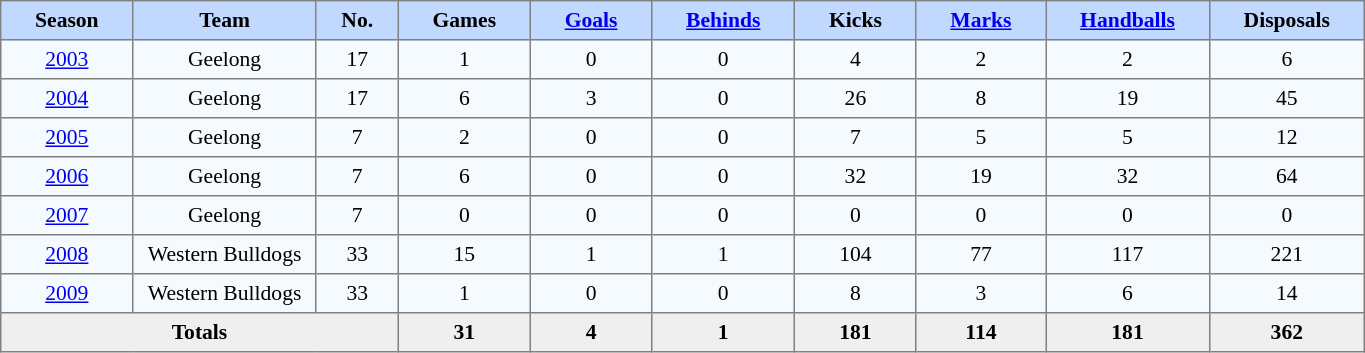<table border="1" cellpadding="4" cellspacing="0" style="text-align:center; font-size:90%; border-collapse:collapse;" width=72%>
<tr style="background:#C1D8FF;">
<th width=3%>Season</th>
<th width=5%>Team</th>
<th width=2%>No.</th>
<th width=3%>Games</th>
<th width=3%><a href='#'>Goals</a></th>
<th width=3%><a href='#'>Behinds</a></th>
<th width=3%>Kicks</th>
<th width=3%><a href='#'>Marks</a></th>
<th width=3%><a href='#'>Handballs</a></th>
<th width=3%>Disposals</th>
</tr>
<tr style="background:#F5FAFF;">
<td><a href='#'>2003</a></td>
<td>Geelong</td>
<td>17</td>
<td>1</td>
<td>0</td>
<td>0</td>
<td>4</td>
<td>2</td>
<td>2</td>
<td>6</td>
</tr>
<tr style="background:#F5FAFF;">
<td><a href='#'>2004</a></td>
<td>Geelong</td>
<td>17</td>
<td>6</td>
<td>3</td>
<td>0</td>
<td>26</td>
<td>8</td>
<td>19</td>
<td>45</td>
</tr>
<tr style="background:#F5FAFF;">
<td><a href='#'>2005</a></td>
<td>Geelong</td>
<td>7</td>
<td>2</td>
<td>0</td>
<td>0</td>
<td>7</td>
<td>5</td>
<td>5</td>
<td>12</td>
</tr>
<tr style="background:#F5FAFF;">
<td><a href='#'>2006</a></td>
<td>Geelong</td>
<td>7</td>
<td>6</td>
<td>0</td>
<td>0</td>
<td>32</td>
<td>19</td>
<td>32</td>
<td>64</td>
</tr>
<tr style="background:#F5FAFF;">
<td><a href='#'>2007</a></td>
<td>Geelong</td>
<td>7</td>
<td>0</td>
<td>0</td>
<td>0</td>
<td>0</td>
<td>0</td>
<td>0</td>
<td>0</td>
</tr>
<tr style="background:#F5FAFF;">
<td><a href='#'>2008</a></td>
<td>Western Bulldogs</td>
<td>33</td>
<td>15</td>
<td>1</td>
<td>1</td>
<td>104</td>
<td>77</td>
<td>117</td>
<td>221</td>
</tr>
<tr style="background:#F5FAFF;">
<td><a href='#'>2009</a></td>
<td>Western Bulldogs</td>
<td>33</td>
<td>1</td>
<td>0</td>
<td>0</td>
<td>8</td>
<td>3</td>
<td>6</td>
<td>14</td>
</tr>
<tr style="background:#EFEFEF;">
<th colspan=3>Totals</th>
<td><strong>31</strong></td>
<td><strong>4</strong></td>
<td><strong>1</strong></td>
<td><strong>181</strong></td>
<td><strong>114</strong></td>
<td><strong>181</strong></td>
<td><strong>362</strong></td>
</tr>
</table>
